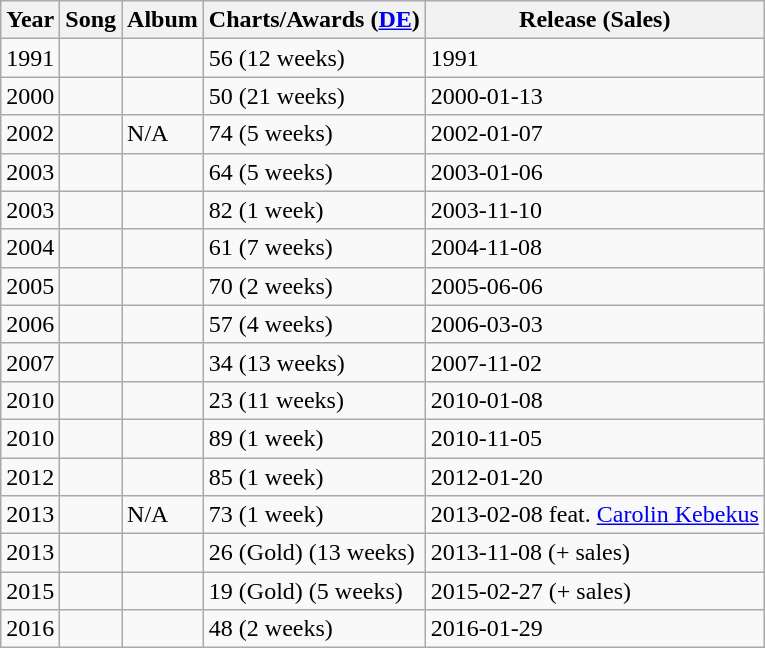<table class="wikitable">
<tr>
<th>Year</th>
<th>Song</th>
<th>Album</th>
<th>Charts/Awards (<a href='#'>DE</a>)</th>
<th>Release (Sales)</th>
</tr>
<tr>
<td>1991</td>
<td></td>
<td></td>
<td>56 (12 weeks)</td>
<td>1991</td>
</tr>
<tr>
<td>2000</td>
<td></td>
<td></td>
<td>50 (21 weeks)</td>
<td>2000-01-13</td>
</tr>
<tr>
<td>2002</td>
<td></td>
<td>N/A</td>
<td>74 (5 weeks)</td>
<td>2002-01-07</td>
</tr>
<tr>
<td>2003</td>
<td></td>
<td></td>
<td>64 (5 weeks)</td>
<td>2003-01-06</td>
</tr>
<tr>
<td>2003</td>
<td></td>
<td></td>
<td>82 (1 week)</td>
<td>2003-11-10</td>
</tr>
<tr>
<td>2004</td>
<td></td>
<td></td>
<td>61 (7 weeks)</td>
<td>2004-11-08</td>
</tr>
<tr>
<td>2005</td>
<td></td>
<td></td>
<td>70 (2 weeks)</td>
<td>2005-06-06</td>
</tr>
<tr>
<td>2006</td>
<td></td>
<td></td>
<td>57 (4 weeks)</td>
<td>2006-03-03</td>
</tr>
<tr>
<td>2007</td>
<td></td>
<td></td>
<td>34 (13 weeks)</td>
<td>2007-11-02</td>
</tr>
<tr>
<td>2010</td>
<td></td>
<td></td>
<td>23 (11 weeks)</td>
<td>2010-01-08</td>
</tr>
<tr>
<td>2010</td>
<td></td>
<td></td>
<td>89 (1 week)</td>
<td>2010-11-05</td>
</tr>
<tr>
<td>2012</td>
<td></td>
<td></td>
<td>85 (1 week)</td>
<td>2012-01-20</td>
</tr>
<tr>
<td>2013</td>
<td></td>
<td>N/A</td>
<td>73 (1 week)</td>
<td>2013-02-08 feat. <a href='#'>Carolin Kebekus</a></td>
</tr>
<tr>
<td>2013</td>
<td></td>
<td><em></em></td>
<td>26 (Gold) (13 weeks)</td>
<td>2013-11-08 (+ sales)</td>
</tr>
<tr>
<td>2015</td>
<td></td>
<td><em></em></td>
<td>19 (Gold) (5 weeks)</td>
<td>2015-02-27 (+ sales)</td>
</tr>
<tr>
<td>2016</td>
<td></td>
<td></td>
<td>48 (2 weeks)</td>
<td>2016-01-29</td>
</tr>
</table>
